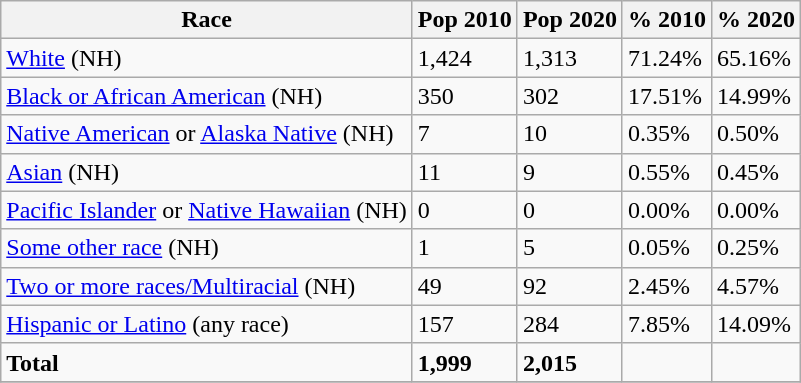<table class="wikitable">
<tr>
<th>Race</th>
<th>Pop 2010</th>
<th>Pop 2020</th>
<th>% 2010</th>
<th>% 2020</th>
</tr>
<tr>
<td><a href='#'>White</a> (NH)</td>
<td>1,424</td>
<td>1,313</td>
<td>71.24%</td>
<td>65.16%</td>
</tr>
<tr>
<td><a href='#'>Black or African American</a> (NH)</td>
<td>350</td>
<td>302</td>
<td>17.51%</td>
<td>14.99%</td>
</tr>
<tr>
<td><a href='#'>Native American</a> or <a href='#'>Alaska Native</a> (NH)</td>
<td>7</td>
<td>10</td>
<td>0.35%</td>
<td>0.50%</td>
</tr>
<tr>
<td><a href='#'>Asian</a> (NH)</td>
<td>11</td>
<td>9</td>
<td>0.55%</td>
<td>0.45%</td>
</tr>
<tr>
<td><a href='#'>Pacific Islander</a> or <a href='#'>Native Hawaiian</a> (NH)</td>
<td>0</td>
<td>0</td>
<td>0.00%</td>
<td>0.00%</td>
</tr>
<tr>
<td><a href='#'>Some other race</a> (NH)</td>
<td>1</td>
<td>5</td>
<td>0.05%</td>
<td>0.25%</td>
</tr>
<tr>
<td><a href='#'>Two or more races/Multiracial</a> (NH)</td>
<td>49</td>
<td>92</td>
<td>2.45%</td>
<td>4.57%</td>
</tr>
<tr>
<td><a href='#'>Hispanic or Latino</a> (any race)</td>
<td>157</td>
<td>284</td>
<td>7.85%</td>
<td>14.09%</td>
</tr>
<tr>
<td><strong>Total</strong></td>
<td><strong>1,999</strong></td>
<td><strong>2,015</strong></td>
<td></td>
<td></td>
</tr>
<tr>
</tr>
</table>
